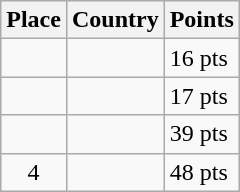<table class="wikitable sortable">
<tr>
<th>Place</th>
<th>Country</th>
<th>Points</th>
</tr>
<tr>
<td align=center></td>
<td></td>
<td>16 pts</td>
</tr>
<tr>
<td align=center></td>
<td></td>
<td>17 pts</td>
</tr>
<tr>
<td align=center></td>
<td></td>
<td>39 pts</td>
</tr>
<tr>
<td align=center>4</td>
<td></td>
<td>48 pts</td>
</tr>
</table>
